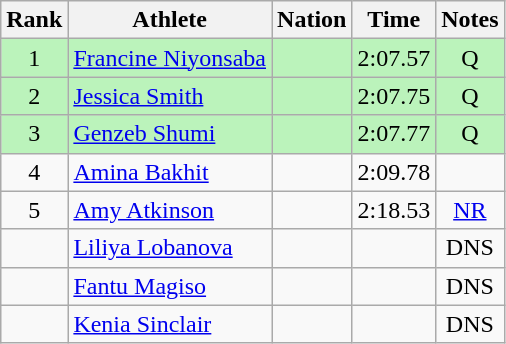<table class="wikitable sortable" style="text-align:center">
<tr>
<th>Rank</th>
<th>Athlete</th>
<th>Nation</th>
<th>Time</th>
<th>Notes</th>
</tr>
<tr bgcolor=bbf3bb>
<td>1</td>
<td align=left><a href='#'>Francine Niyonsaba</a></td>
<td align=left></td>
<td>2:07.57</td>
<td>Q</td>
</tr>
<tr bgcolor=bbf3bb>
<td>2</td>
<td align=left><a href='#'>Jessica Smith</a></td>
<td align=left></td>
<td>2:07.75</td>
<td>Q</td>
</tr>
<tr bgcolor=bbf3bb>
<td>3</td>
<td align=left><a href='#'>Genzeb Shumi</a></td>
<td align=left></td>
<td>2:07.77</td>
<td>Q</td>
</tr>
<tr>
<td>4</td>
<td align=left><a href='#'>Amina Bakhit</a></td>
<td align=left></td>
<td>2:09.78</td>
<td></td>
</tr>
<tr>
<td>5</td>
<td align=left><a href='#'>Amy Atkinson</a></td>
<td align=left></td>
<td>2:18.53</td>
<td><a href='#'>NR</a></td>
</tr>
<tr>
<td></td>
<td align=left><a href='#'>Liliya Lobanova</a></td>
<td align=left></td>
<td></td>
<td>DNS</td>
</tr>
<tr>
<td></td>
<td align=left><a href='#'>Fantu Magiso</a></td>
<td align=left></td>
<td></td>
<td>DNS</td>
</tr>
<tr>
<td></td>
<td align=left><a href='#'>Kenia Sinclair</a></td>
<td align=left></td>
<td></td>
<td>DNS</td>
</tr>
</table>
